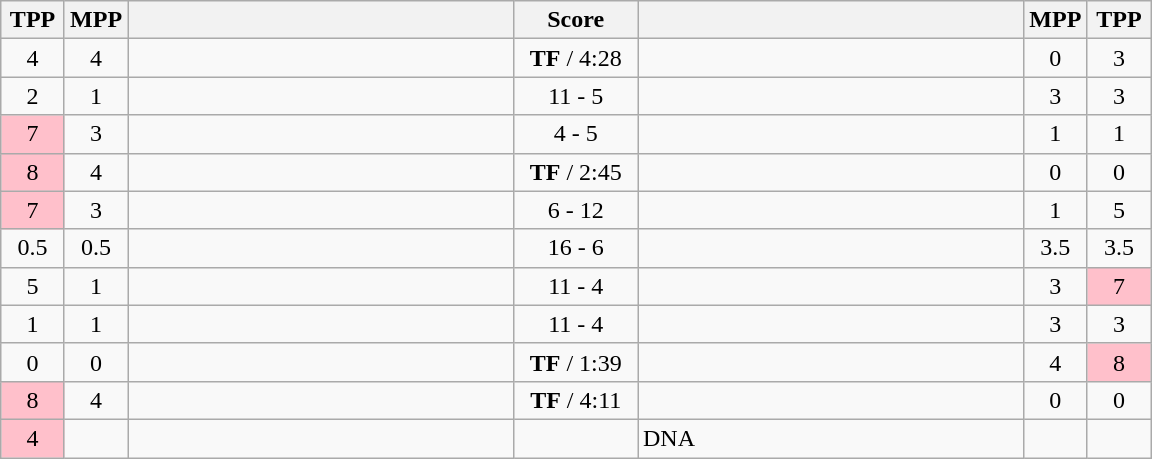<table class="wikitable" style="text-align: center;" |>
<tr>
<th width="35">TPP</th>
<th width="35">MPP</th>
<th width="250"></th>
<th width="75">Score</th>
<th width="250"></th>
<th width="35">MPP</th>
<th width="35">TPP</th>
</tr>
<tr>
<td>4</td>
<td>4</td>
<td style="text-align:left;"></td>
<td><strong>TF</strong> / 4:28</td>
<td style="text-align:left;"><strong></strong></td>
<td>0</td>
<td>3</td>
</tr>
<tr>
<td>2</td>
<td>1</td>
<td style="text-align:left;"><strong></strong></td>
<td>11 - 5</td>
<td style="text-align:left;"></td>
<td>3</td>
<td>3</td>
</tr>
<tr>
<td bgcolor=pink>7</td>
<td>3</td>
<td style="text-align:left;"></td>
<td>4 - 5</td>
<td style="text-align:left;"><strong></strong></td>
<td>1</td>
<td>1</td>
</tr>
<tr>
<td bgcolor=pink>8</td>
<td>4</td>
<td style="text-align:left;"></td>
<td><strong>TF</strong> / 2:45</td>
<td style="text-align:left;"><strong></strong></td>
<td>0</td>
<td>0</td>
</tr>
<tr>
<td bgcolor=pink>7</td>
<td>3</td>
<td style="text-align:left;"></td>
<td>6 - 12</td>
<td style="text-align:left;"><strong></strong></td>
<td>1</td>
<td>5</td>
</tr>
<tr>
<td>0.5</td>
<td>0.5</td>
<td style="text-align:left;"><strong></strong></td>
<td>16 - 6</td>
<td style="text-align:left;"></td>
<td>3.5</td>
<td>3.5</td>
</tr>
<tr>
<td>5</td>
<td>1</td>
<td style="text-align:left;"><strong></strong></td>
<td>11 - 4</td>
<td style="text-align:left;"></td>
<td>3</td>
<td bgcolor=pink>7</td>
</tr>
<tr>
<td>1</td>
<td>1</td>
<td style="text-align:left;"><strong></strong></td>
<td>11 - 4</td>
<td style="text-align:left;"></td>
<td>3</td>
<td>3</td>
</tr>
<tr>
<td>0</td>
<td>0</td>
<td style="text-align:left;"><strong></strong></td>
<td><strong>TF</strong> / 1:39</td>
<td style="text-align:left;"></td>
<td>4</td>
<td bgcolor=pink>8</td>
</tr>
<tr>
<td bgcolor=pink>8</td>
<td>4</td>
<td style="text-align:left;"></td>
<td><strong>TF</strong> / 4:11</td>
<td style="text-align:left;"><strong></strong></td>
<td>0</td>
<td>0</td>
</tr>
<tr>
<td bgcolor=pink>4</td>
<td></td>
<td style="text-align:left;"></td>
<td></td>
<td style="text-align:left;">DNA</td>
<td></td>
<td></td>
</tr>
</table>
